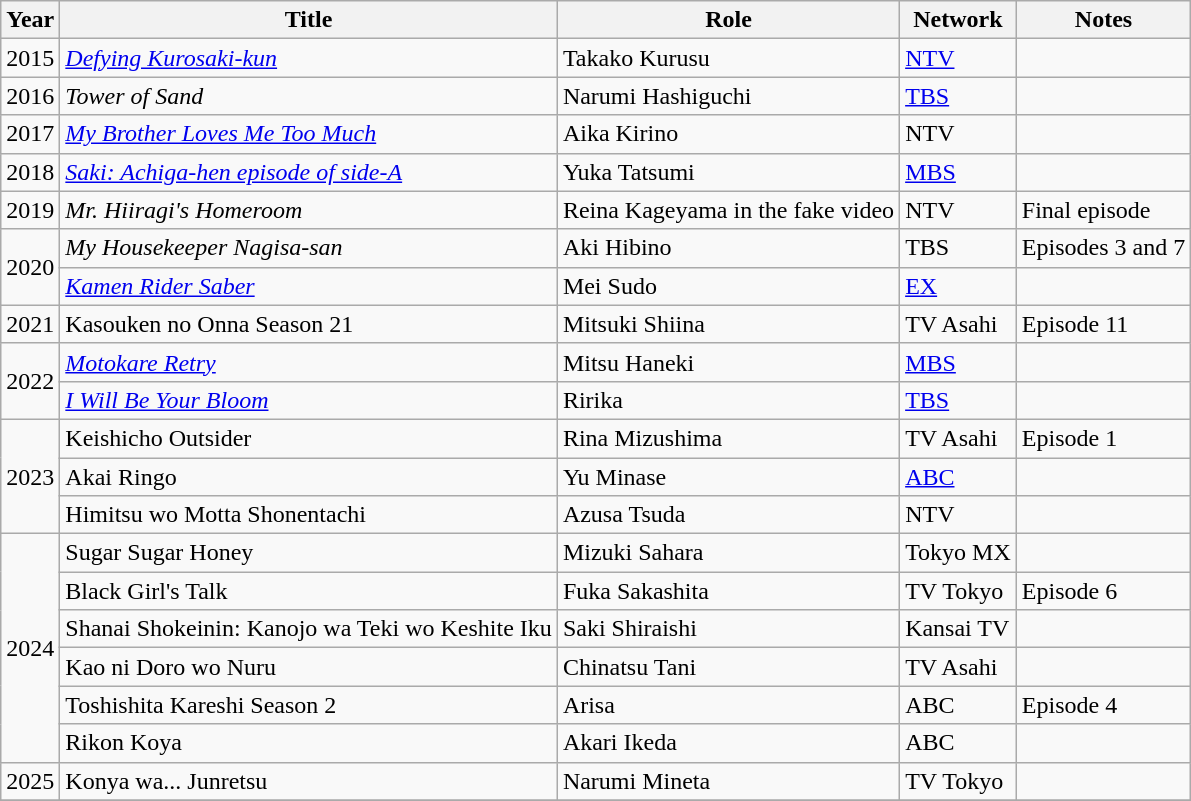<table class="wikitable sortable">
<tr>
<th>Year</th>
<th>Title</th>
<th>Role</th>
<th>Network</th>
<th class="unsortable">Notes</th>
</tr>
<tr>
<td>2015</td>
<td><em><a href='#'>Defying Kurosaki-kun</a></em></td>
<td>Takako Kurusu</td>
<td><a href='#'>NTV</a></td>
<td></td>
</tr>
<tr>
<td>2016</td>
<td><em>Tower of Sand</em></td>
<td>Narumi Hashiguchi</td>
<td><a href='#'>TBS</a></td>
<td></td>
</tr>
<tr>
<td>2017</td>
<td><em><a href='#'>My Brother Loves Me Too Much</a></em></td>
<td>Aika Kirino</td>
<td>NTV</td>
<td></td>
</tr>
<tr>
<td>2018</td>
<td><em><a href='#'>Saki: Achiga-hen episode of side-A</a></em></td>
<td>Yuka Tatsumi</td>
<td><a href='#'>MBS</a></td>
<td></td>
</tr>
<tr>
<td>2019</td>
<td><em>Mr. Hiiragi's Homeroom</em></td>
<td>Reina Kageyama in the fake video</td>
<td>NTV</td>
<td>Final episode</td>
</tr>
<tr>
<td rowspan="2">2020</td>
<td><em>My Housekeeper Nagisa-san</em></td>
<td>Aki Hibino</td>
<td>TBS</td>
<td>Episodes 3 and 7</td>
</tr>
<tr>
<td><em><a href='#'>Kamen Rider Saber</a></em></td>
<td>Mei Sudo</td>
<td><a href='#'>EX</a></td>
<td></td>
</tr>
<tr>
<td>2021</td>
<td>Kasouken no Onna Season 21</td>
<td>Mitsuki Shiina</td>
<td>TV Asahi</td>
<td>Episode 11</td>
</tr>
<tr>
<td rowspan="2">2022</td>
<td><em><a href='#'>Motokare Retry</a></em></td>
<td>Mitsu Haneki</td>
<td><a href='#'>MBS</a></td>
<td></td>
</tr>
<tr>
<td><em><a href='#'>I Will Be Your Bloom</a></em></td>
<td>Ririka</td>
<td><a href='#'>TBS</a></td>
<td></td>
</tr>
<tr>
<td rowspan="3">2023</td>
<td>Keishicho Outsider</td>
<td>Rina Mizushima</td>
<td>TV Asahi</td>
<td>Episode 1</td>
</tr>
<tr>
<td>Akai Ringo</td>
<td>Yu Minase</td>
<td><a href='#'>ABC</a></td>
<td></td>
</tr>
<tr>
<td>Himitsu wo Motta Shonentachi</td>
<td>Azusa Tsuda</td>
<td>NTV</td>
<td></td>
</tr>
<tr>
<td rowspan="6">2024</td>
<td>Sugar Sugar Honey</td>
<td>Mizuki Sahara</td>
<td>Tokyo MX</td>
<td></td>
</tr>
<tr>
<td>Black Girl's Talk</td>
<td>Fuka Sakashita</td>
<td>TV Tokyo</td>
<td>Episode 6</td>
</tr>
<tr>
<td>Shanai Shokeinin: Kanojo wa Teki wo Keshite Iku</td>
<td>Saki Shiraishi</td>
<td>Kansai TV</td>
<td></td>
</tr>
<tr>
<td>Kao ni Doro wo Nuru</td>
<td>Chinatsu Tani</td>
<td>TV Asahi</td>
<td></td>
</tr>
<tr>
<td>Toshishita Kareshi Season 2</td>
<td>Arisa</td>
<td>ABC</td>
<td>Episode 4</td>
</tr>
<tr>
<td>Rikon Koya</td>
<td>Akari Ikeda</td>
<td>ABC</td>
<td></td>
</tr>
<tr>
<td>2025</td>
<td>Konya wa... Junretsu</td>
<td>Narumi Mineta</td>
<td>TV Tokyo</td>
<td></td>
</tr>
<tr>
</tr>
</table>
